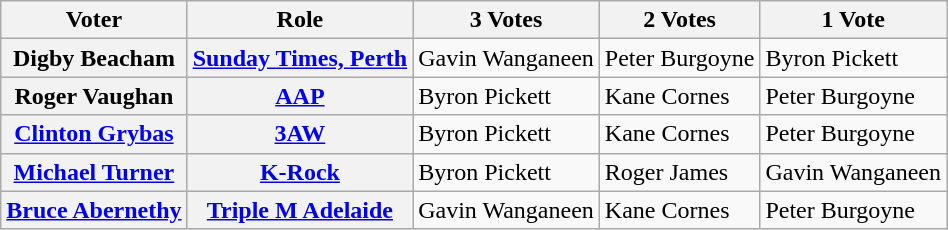<table class="wikitable">
<tr>
<th>Voter</th>
<th>Role</th>
<th>3 Votes</th>
<th>2 Votes</th>
<th>1 Vote</th>
</tr>
<tr>
<th>Digby Beacham</th>
<th><a href='#'>Sunday Times, Perth</a></th>
<td>Gavin Wanganeen</td>
<td>Peter Burgoyne</td>
<td>Byron Pickett</td>
</tr>
<tr>
<th>Roger Vaughan</th>
<th><a href='#'>AAP</a></th>
<td>Byron Pickett</td>
<td>Kane Cornes</td>
<td>Peter Burgoyne</td>
</tr>
<tr>
<th><a href='#'>Clinton Grybas</a></th>
<th><a href='#'>3AW</a></th>
<td>Byron Pickett</td>
<td>Kane Cornes</td>
<td>Peter Burgoyne</td>
</tr>
<tr>
<th><a href='#'>Michael Turner</a></th>
<th><a href='#'>K-Rock</a></th>
<td>Byron Pickett</td>
<td>Roger James</td>
<td>Gavin Wanganeen</td>
</tr>
<tr>
<th><a href='#'>Bruce Abernethy</a></th>
<th><a href='#'>Triple M Adelaide</a></th>
<td>Gavin Wanganeen</td>
<td>Kane Cornes</td>
<td>Peter Burgoyne</td>
</tr>
</table>
